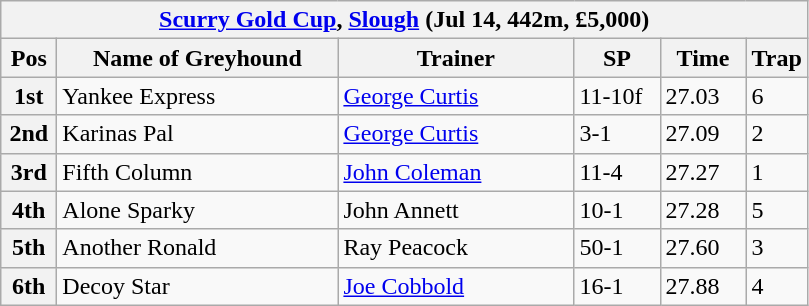<table class="wikitable">
<tr>
<th colspan="6"><a href='#'>Scurry Gold Cup</a>, <a href='#'>Slough</a> (Jul 14, 442m, £5,000)</th>
</tr>
<tr>
<th width=30>Pos</th>
<th width=180>Name of Greyhound</th>
<th width=150>Trainer</th>
<th width=50>SP</th>
<th width=50>Time</th>
<th width=30>Trap</th>
</tr>
<tr>
<th>1st</th>
<td>Yankee Express</td>
<td><a href='#'>George Curtis</a></td>
<td>11-10f</td>
<td>27.03</td>
<td>6</td>
</tr>
<tr>
<th>2nd</th>
<td>Karinas Pal</td>
<td><a href='#'>George Curtis</a></td>
<td>3-1</td>
<td>27.09</td>
<td>2</td>
</tr>
<tr>
<th>3rd</th>
<td>Fifth Column</td>
<td><a href='#'>John Coleman</a></td>
<td>11-4</td>
<td>27.27</td>
<td>1</td>
</tr>
<tr>
<th>4th</th>
<td>Alone Sparky</td>
<td>John Annett</td>
<td>10-1</td>
<td>27.28</td>
<td>5</td>
</tr>
<tr>
<th>5th</th>
<td>Another Ronald</td>
<td>Ray Peacock</td>
<td>50-1</td>
<td>27.60</td>
<td>3</td>
</tr>
<tr>
<th>6th</th>
<td>Decoy Star</td>
<td><a href='#'>Joe Cobbold</a></td>
<td>16-1</td>
<td>27.88</td>
<td>4</td>
</tr>
</table>
